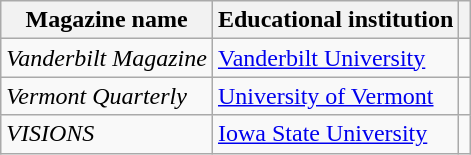<table class="wikitable">
<tr>
<th>Magazine name</th>
<th>Educational institution</th>
<th></th>
</tr>
<tr>
<td><em>Vanderbilt Magazine</em></td>
<td><a href='#'>Vanderbilt University</a></td>
<td></td>
</tr>
<tr>
<td><em>Vermont Quarterly</em></td>
<td><a href='#'>University of Vermont</a></td>
<td></td>
</tr>
<tr>
<td><em>VISIONS</em></td>
<td><a href='#'>Iowa State University</a></td>
<td></td>
</tr>
</table>
